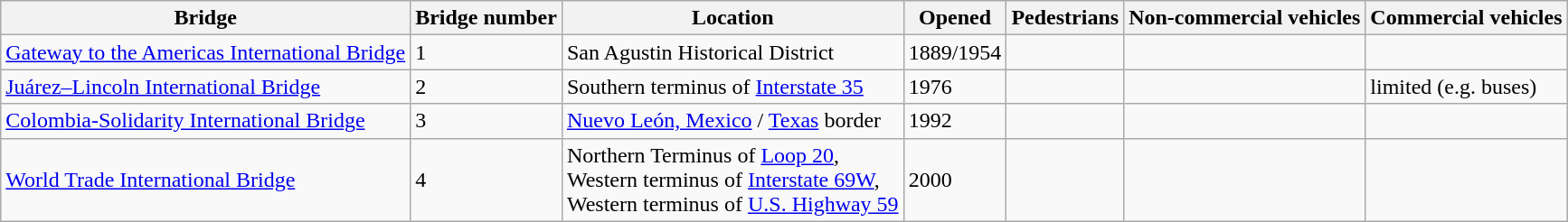<table class="wikitable">
<tr>
<th>Bridge</th>
<th>Bridge number</th>
<th>Location</th>
<th>Opened</th>
<th>Pedestrians</th>
<th>Non-commercial vehicles</th>
<th>Commercial vehicles</th>
</tr>
<tr>
<td><a href='#'>Gateway to the Americas International Bridge</a></td>
<td>1</td>
<td>San Agustin Historical District</td>
<td>1889/1954</td>
<td></td>
<td></td>
<td></td>
</tr>
<tr>
<td><a href='#'>Juárez–Lincoln International Bridge</a></td>
<td>2</td>
<td>Southern terminus of <a href='#'>Interstate 35</a></td>
<td>1976</td>
<td></td>
<td></td>
<td> limited (e.g. buses)</td>
</tr>
<tr>
<td><a href='#'>Colombia-Solidarity International Bridge</a></td>
<td>3</td>
<td><a href='#'>Nuevo León, Mexico</a> / <a href='#'>Texas</a> border</td>
<td>1992</td>
<td></td>
<td></td>
<td></td>
</tr>
<tr>
<td><a href='#'>World Trade International Bridge</a></td>
<td>4</td>
<td>Northern Terminus of <a href='#'>Loop 20</a>,<br>Western terminus of <a href='#'>Interstate 69W</a>,<br>Western terminus of <a href='#'>U.S. Highway 59</a></td>
<td>2000</td>
<td></td>
<td></td>
<td></td>
</tr>
</table>
